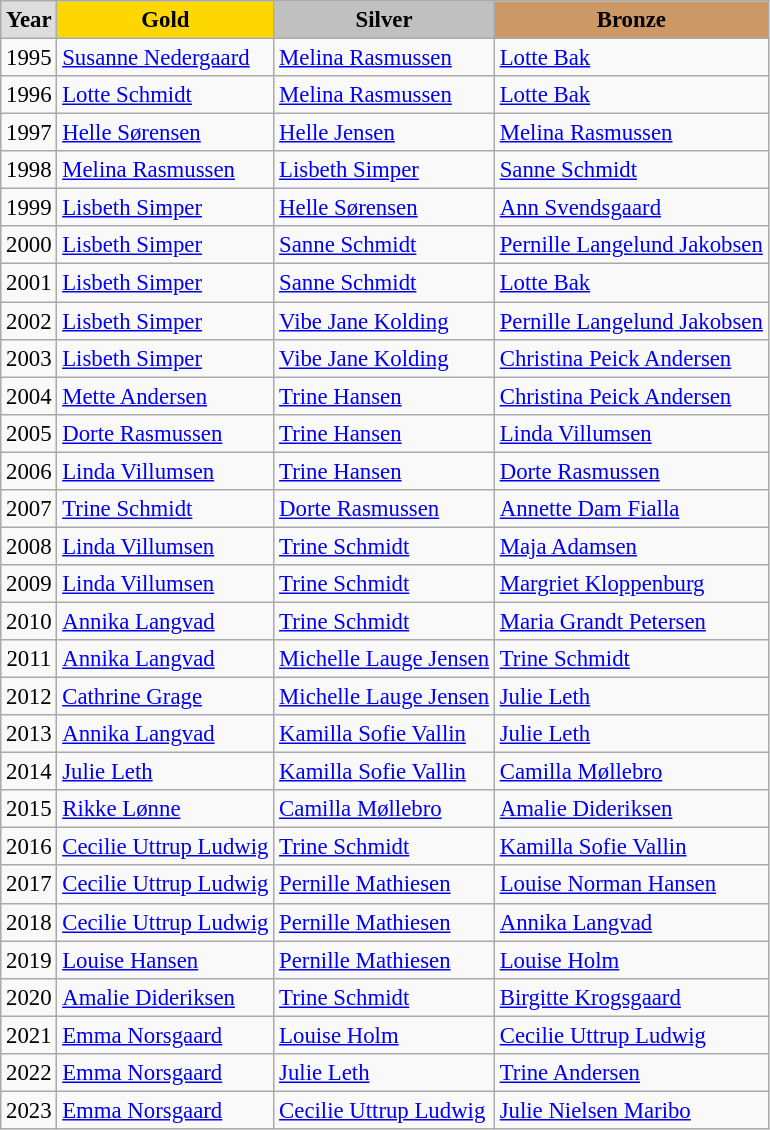<table class="wikitable sortable alternance" style="font-size:95%">
<tr style="text-align:center; background:#e4e4e4; font-weight:bold;">
<td style="background:#ddd; ">Year</td>
<td style="background:gold; ">Gold</td>
<td style="background:silver; ">Silver</td>
<td style="background:#c96; ">Bronze</td>
</tr>
<tr>
<td align=center>1995</td>
<td><a href='#'>Susanne Nedergaard</a></td>
<td><a href='#'>Melina Rasmussen</a></td>
<td><a href='#'>Lotte Bak</a></td>
</tr>
<tr>
<td align=center>1996</td>
<td><a href='#'>Lotte Schmidt</a></td>
<td><a href='#'>Melina Rasmussen</a></td>
<td><a href='#'>Lotte Bak</a></td>
</tr>
<tr>
<td align=center>1997</td>
<td><a href='#'>Helle Sørensen</a></td>
<td><a href='#'>Helle Jensen</a></td>
<td><a href='#'>Melina Rasmussen</a></td>
</tr>
<tr>
<td align=center>1998</td>
<td><a href='#'>Melina Rasmussen</a></td>
<td><a href='#'>Lisbeth Simper</a></td>
<td><a href='#'>Sanne Schmidt</a></td>
</tr>
<tr>
<td align=center>1999</td>
<td><a href='#'>Lisbeth Simper</a></td>
<td><a href='#'>Helle Sørensen</a></td>
<td><a href='#'>Ann Svendsgaard</a></td>
</tr>
<tr>
<td align=center>2000</td>
<td><a href='#'>Lisbeth Simper</a></td>
<td><a href='#'>Sanne Schmidt</a></td>
<td><a href='#'>Pernille Langelund Jakobsen</a></td>
</tr>
<tr>
<td align=center>2001</td>
<td><a href='#'>Lisbeth Simper</a></td>
<td><a href='#'>Sanne Schmidt</a></td>
<td><a href='#'>Lotte Bak</a></td>
</tr>
<tr>
<td align=center>2002</td>
<td><a href='#'>Lisbeth Simper</a></td>
<td><a href='#'>Vibe Jane Kolding</a></td>
<td><a href='#'>Pernille Langelund Jakobsen</a></td>
</tr>
<tr>
<td align=center>2003</td>
<td><a href='#'>Lisbeth Simper</a></td>
<td><a href='#'>Vibe Jane Kolding</a></td>
<td><a href='#'>Christina Peick Andersen</a></td>
</tr>
<tr>
<td align=center>2004</td>
<td><a href='#'>Mette Andersen</a></td>
<td><a href='#'>Trine Hansen</a></td>
<td><a href='#'>Christina Peick Andersen</a></td>
</tr>
<tr>
<td align=center>2005</td>
<td><a href='#'>Dorte Rasmussen</a></td>
<td><a href='#'>Trine Hansen</a></td>
<td><a href='#'>Linda Villumsen</a></td>
</tr>
<tr>
<td align=center>2006</td>
<td><a href='#'>Linda Villumsen</a></td>
<td><a href='#'>Trine Hansen</a></td>
<td><a href='#'>Dorte Rasmussen</a></td>
</tr>
<tr>
<td align=center>2007</td>
<td><a href='#'>Trine Schmidt</a></td>
<td><a href='#'>Dorte Rasmussen</a></td>
<td><a href='#'>Annette Dam Fialla</a></td>
</tr>
<tr>
<td align=center>2008</td>
<td><a href='#'>Linda Villumsen</a></td>
<td><a href='#'>Trine Schmidt</a></td>
<td><a href='#'>Maja Adamsen</a></td>
</tr>
<tr>
<td align=center>2009</td>
<td><a href='#'>Linda Villumsen</a></td>
<td><a href='#'>Trine Schmidt</a></td>
<td><a href='#'>Margriet Kloppenburg</a></td>
</tr>
<tr>
<td align=center>2010</td>
<td><a href='#'>Annika Langvad</a></td>
<td><a href='#'>Trine Schmidt</a></td>
<td><a href='#'>Maria Grandt Petersen</a></td>
</tr>
<tr>
<td align=center>2011</td>
<td><a href='#'>Annika Langvad</a></td>
<td><a href='#'>Michelle Lauge Jensen</a></td>
<td><a href='#'>Trine Schmidt</a></td>
</tr>
<tr>
<td align=center>2012</td>
<td><a href='#'>Cathrine Grage</a></td>
<td><a href='#'>Michelle Lauge Jensen</a></td>
<td><a href='#'>Julie Leth</a></td>
</tr>
<tr>
<td align=center>2013</td>
<td><a href='#'>Annika Langvad</a></td>
<td><a href='#'>Kamilla Sofie Vallin</a></td>
<td><a href='#'>Julie Leth</a></td>
</tr>
<tr>
<td align=center>2014</td>
<td><a href='#'>Julie Leth</a></td>
<td><a href='#'>Kamilla Sofie Vallin</a></td>
<td><a href='#'>Camilla Møllebro</a></td>
</tr>
<tr>
<td align=center>2015</td>
<td><a href='#'>Rikke Lønne</a></td>
<td><a href='#'>Camilla Møllebro</a></td>
<td><a href='#'>Amalie Dideriksen</a></td>
</tr>
<tr>
<td align=center>2016</td>
<td><a href='#'>Cecilie Uttrup Ludwig</a></td>
<td><a href='#'>Trine Schmidt</a></td>
<td><a href='#'>Kamilla Sofie Vallin</a></td>
</tr>
<tr>
<td align=center>2017</td>
<td><a href='#'>Cecilie Uttrup Ludwig</a></td>
<td><a href='#'>Pernille Mathiesen</a></td>
<td><a href='#'>Louise Norman Hansen</a></td>
</tr>
<tr>
<td align=center>2018</td>
<td><a href='#'>Cecilie Uttrup Ludwig</a></td>
<td><a href='#'>Pernille Mathiesen</a></td>
<td><a href='#'>Annika Langvad</a></td>
</tr>
<tr>
<td align=center>2019</td>
<td><a href='#'>Louise Hansen</a></td>
<td><a href='#'>Pernille Mathiesen</a></td>
<td><a href='#'>Louise Holm</a></td>
</tr>
<tr>
<td align=center>2020</td>
<td><a href='#'>Amalie Dideriksen</a></td>
<td><a href='#'>Trine Schmidt</a></td>
<td><a href='#'>Birgitte Krogsgaard</a></td>
</tr>
<tr>
<td>2021</td>
<td><a href='#'>Emma Norsgaard</a></td>
<td><a href='#'>Louise Holm</a></td>
<td><a href='#'>Cecilie Uttrup Ludwig</a></td>
</tr>
<tr>
<td>2022</td>
<td><a href='#'>Emma Norsgaard</a></td>
<td><a href='#'>Julie Leth</a></td>
<td><a href='#'>Trine Andersen</a></td>
</tr>
<tr>
<td>2023</td>
<td><a href='#'>Emma Norsgaard</a></td>
<td><a href='#'>Cecilie Uttrup Ludwig</a></td>
<td><a href='#'>Julie Nielsen Maribo</a></td>
</tr>
</table>
